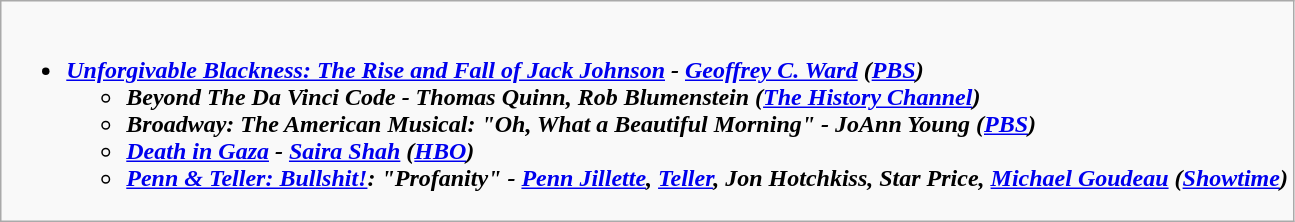<table class="wikitable">
<tr>
<td style="vertical-align:top;"><br><ul><li><strong><em><a href='#'>Unforgivable Blackness: The Rise and Fall of Jack Johnson</a><em> - <a href='#'>Geoffrey C. Ward</a> (<a href='#'>PBS</a>)<strong><ul><li></em>Beyond The Da Vinci Code<em> - Thomas Quinn, Rob Blumenstein (<a href='#'>The History Channel</a>)</li><li></em>Broadway: The American Musical<em>: "Oh, What a Beautiful Morning" - JoAnn Young (<a href='#'>PBS</a>)</li><li></em><a href='#'>Death in Gaza</a><em> - <a href='#'>Saira Shah</a> (<a href='#'>HBO</a>)</li><li></em><a href='#'>Penn & Teller: Bullshit!</a>: "Profanity"<em> - <a href='#'>Penn Jillette</a>, <a href='#'>Teller</a>, Jon Hotchkiss, Star Price, <a href='#'>Michael Goudeau</a> (<a href='#'>Showtime</a>)</li></ul></li></ul></td>
</tr>
</table>
